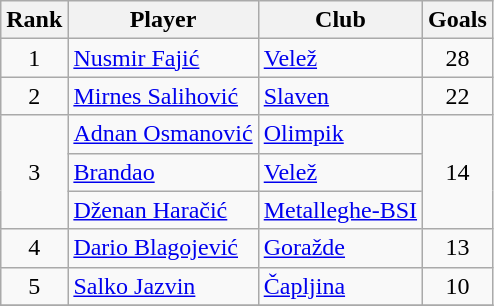<table class="wikitable" style="text-align:center">
<tr>
<th>Rank</th>
<th>Player</th>
<th>Club</th>
<th>Goals</th>
</tr>
<tr>
<td>1</td>
<td align="left"> <a href='#'>Nusmir Fajić</a></td>
<td align="left"><a href='#'>Velež</a></td>
<td>28</td>
</tr>
<tr>
<td>2</td>
<td align="left"> <a href='#'>Mirnes Salihović</a></td>
<td align="left"><a href='#'>Slaven</a></td>
<td>22</td>
</tr>
<tr>
<td rowspan="3">3</td>
<td align="left"> <a href='#'>Adnan Osmanović</a></td>
<td align="left"><a href='#'>Olimpik</a></td>
<td rowspan="3">14</td>
</tr>
<tr>
<td align="left"> <a href='#'>Brandao</a></td>
<td align="left"><a href='#'>Velež</a></td>
</tr>
<tr>
<td align="left"> <a href='#'>Dženan Haračić</a></td>
<td align="left"><a href='#'>Metalleghe-BSI</a></td>
</tr>
<tr>
<td>4</td>
<td align="left"> <a href='#'>Dario Blagojević</a></td>
<td align="left"><a href='#'>Goražde</a></td>
<td>13</td>
</tr>
<tr>
<td>5</td>
<td align="left"> <a href='#'>Salko Jazvin</a></td>
<td align="left"><a href='#'>Čapljina</a></td>
<td>10</td>
</tr>
<tr>
</tr>
</table>
